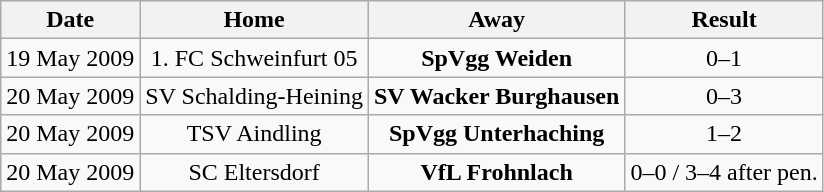<table class="wikitable">
<tr>
<th>Date</th>
<th>Home</th>
<th>Away</th>
<th>Result</th>
</tr>
<tr align="center">
<td>19 May 2009</td>
<td>1. FC Schweinfurt 05</td>
<td><strong>SpVgg Weiden</strong></td>
<td>0–1</td>
</tr>
<tr align="center">
<td>20 May 2009</td>
<td>SV Schalding-Heining</td>
<td><strong>SV Wacker Burghausen</strong></td>
<td>0–3</td>
</tr>
<tr align="center">
<td>20 May 2009</td>
<td>TSV Aindling</td>
<td><strong>SpVgg Unterhaching</strong></td>
<td>1–2</td>
</tr>
<tr align="center">
<td>20 May 2009</td>
<td>SC Eltersdorf</td>
<td><strong>VfL Frohnlach</strong></td>
<td>0–0 / 3–4 after pen.</td>
</tr>
</table>
